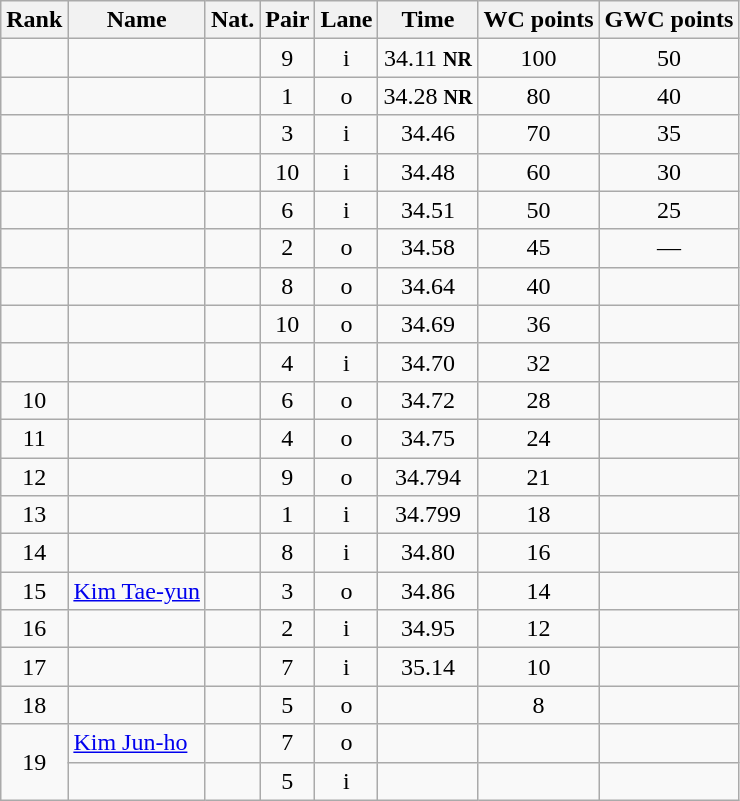<table class="wikitable sortable" style="text-align:center">
<tr>
<th>Rank</th>
<th>Name</th>
<th>Nat.</th>
<th>Pair</th>
<th>Lane</th>
<th>Time</th>
<th>WC points</th>
<th>GWC points</th>
</tr>
<tr>
<td></td>
<td align=left></td>
<td></td>
<td>9</td>
<td>i</td>
<td>34.11 <strong><small>NR</small></strong></td>
<td>100</td>
<td>50</td>
</tr>
<tr>
<td></td>
<td align=left></td>
<td></td>
<td>1</td>
<td>o</td>
<td>34.28 <strong><small>NR</small></strong></td>
<td>80</td>
<td>40</td>
</tr>
<tr>
<td></td>
<td align=left></td>
<td></td>
<td>3</td>
<td>i</td>
<td>34.46</td>
<td>70</td>
<td>35</td>
</tr>
<tr>
<td></td>
<td align=left></td>
<td></td>
<td>10</td>
<td>i</td>
<td>34.48</td>
<td>60</td>
<td>30</td>
</tr>
<tr>
<td></td>
<td align=left></td>
<td></td>
<td>6</td>
<td>i</td>
<td>34.51</td>
<td>50</td>
<td>25</td>
</tr>
<tr>
<td></td>
<td align=left></td>
<td></td>
<td>2</td>
<td>o</td>
<td>34.58</td>
<td>45</td>
<td>—</td>
</tr>
<tr>
<td></td>
<td align=left></td>
<td></td>
<td>8</td>
<td>o</td>
<td>34.64</td>
<td>40</td>
<td></td>
</tr>
<tr>
<td></td>
<td align=left></td>
<td></td>
<td>10</td>
<td>o</td>
<td>34.69</td>
<td>36</td>
<td></td>
</tr>
<tr>
<td></td>
<td align=left></td>
<td></td>
<td>4</td>
<td>i</td>
<td>34.70</td>
<td>32</td>
<td></td>
</tr>
<tr>
<td>10</td>
<td align=left></td>
<td></td>
<td>6</td>
<td>o</td>
<td>34.72</td>
<td>28</td>
<td></td>
</tr>
<tr>
<td>11</td>
<td align=left></td>
<td></td>
<td>4</td>
<td>o</td>
<td>34.75</td>
<td>24</td>
<td></td>
</tr>
<tr>
<td>12</td>
<td align=left></td>
<td></td>
<td>9</td>
<td>o</td>
<td>34.794</td>
<td>21</td>
<td></td>
</tr>
<tr>
<td>13</td>
<td align=left></td>
<td></td>
<td>1</td>
<td>i</td>
<td>34.799</td>
<td>18</td>
<td></td>
</tr>
<tr>
<td>14</td>
<td align=left></td>
<td></td>
<td>8</td>
<td>i</td>
<td>34.80</td>
<td>16</td>
<td></td>
</tr>
<tr>
<td>15</td>
<td align=left><a href='#'>Kim Tae-yun</a></td>
<td></td>
<td>3</td>
<td>o</td>
<td>34.86</td>
<td>14</td>
<td></td>
</tr>
<tr>
<td>16</td>
<td align=left></td>
<td></td>
<td>2</td>
<td>i</td>
<td>34.95</td>
<td>12</td>
<td></td>
</tr>
<tr>
<td>17</td>
<td align=left></td>
<td></td>
<td>7</td>
<td>i</td>
<td>35.14</td>
<td>10</td>
<td></td>
</tr>
<tr>
<td>18</td>
<td align=left></td>
<td></td>
<td>5</td>
<td>o</td>
<td></td>
<td>8</td>
<td></td>
</tr>
<tr>
<td rowspan=2>19</td>
<td align=left><a href='#'>Kim Jun-ho</a></td>
<td></td>
<td>7</td>
<td>o</td>
<td></td>
<td></td>
<td></td>
</tr>
<tr>
<td align=left></td>
<td></td>
<td>5</td>
<td>i</td>
<td></td>
<td></td>
<td></td>
</tr>
</table>
